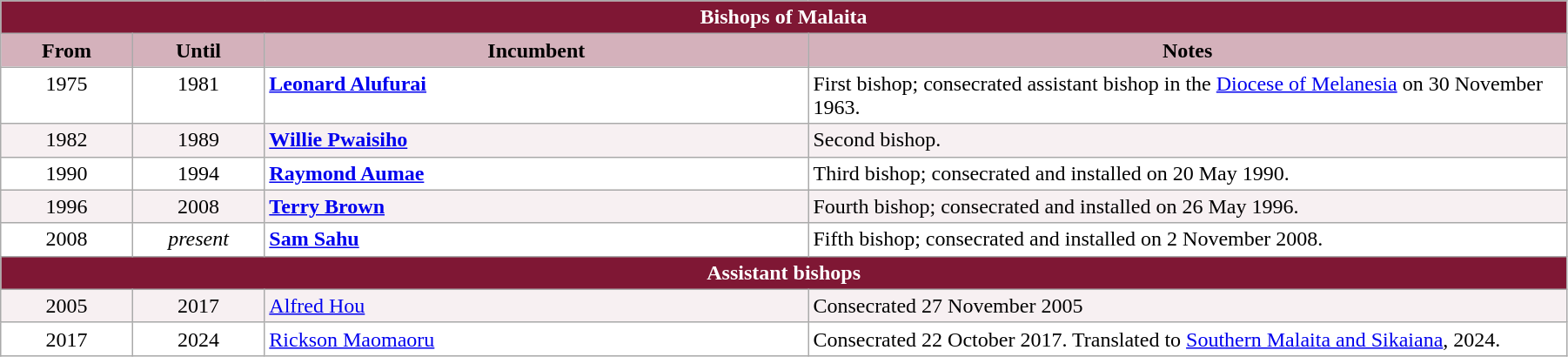<table class="wikitable" style="width: 95%;">
<tr>
<th colspan="4" style="background-color: #7F1734; color: white;">Bishops of Malaita</th>
</tr>
<tr>
<th style="background-color: #D4B1BB; width: 8%;">From</th>
<th style="background-color: #D4B1BB; width: 8%;">Until</th>
<th style="background-color: #D4B1BB; width: 33%;">Incumbent</th>
<th style="background-color: #D4B1BB; width: 46%;">Notes</th>
</tr>
<tr valign="top" style="background-color: white;">
<td style="text-align: center;">1975</td>
<td style="text-align: center;">1981</td>
<td><strong><a href='#'>Leonard Alufurai</a></strong></td>
<td>First bishop; consecrated assistant bishop in the <a href='#'>Diocese of Melanesia</a> on 30 November 1963.</td>
</tr>
<tr valign="top" style="background-color: #F7F0F2;">
<td style="text-align: center;">1982</td>
<td style="text-align: center;">1989</td>
<td><strong><a href='#'>Willie Pwaisiho</a></strong></td>
<td>Second bishop.</td>
</tr>
<tr valign="top" style="background-color: white;">
<td style="text-align: center;">1990</td>
<td style="text-align: center;">1994</td>
<td><strong><a href='#'>Raymond Aumae</a></strong></td>
<td>Third bishop; consecrated and installed on 20 May 1990.</td>
</tr>
<tr valign="top" style="background-color: #F7F0F2;">
<td style="text-align: center;">1996</td>
<td style="text-align: center;">2008</td>
<td><strong><a href='#'>Terry Brown</a></strong></td>
<td>Fourth bishop; consecrated and installed on 26 May 1996.</td>
</tr>
<tr valign="top" style="background-color: white;">
<td style="text-align: center;">2008</td>
<td style="text-align: center;"><em>present</em></td>
<td><strong><a href='#'>Sam Sahu</a></strong></td>
<td>Fifth bishop; consecrated and installed on 2 November 2008.</td>
</tr>
<tr>
<th colspan="4" style="background-color: #7F1734; color: white;">Assistant bishops</th>
</tr>
<tr valign="top" style="background-color: #F7F0F2;">
<td style="text-align: center;">2005</td>
<td style="text-align: center;">2017</td>
<td><a href='#'>Alfred Hou</a></td>
<td>Consecrated 27 November 2005</td>
</tr>
<tr valign="top" style="background-color: white;">
<td style="text-align: center;">2017</td>
<td style="text-align: center;">2024</td>
<td><a href='#'>Rickson Maomaoru</a></td>
<td>Consecrated 22 October 2017. Translated to <a href='#'>Southern Malaita and Sikaiana</a>, 2024.</td>
</tr>
</table>
